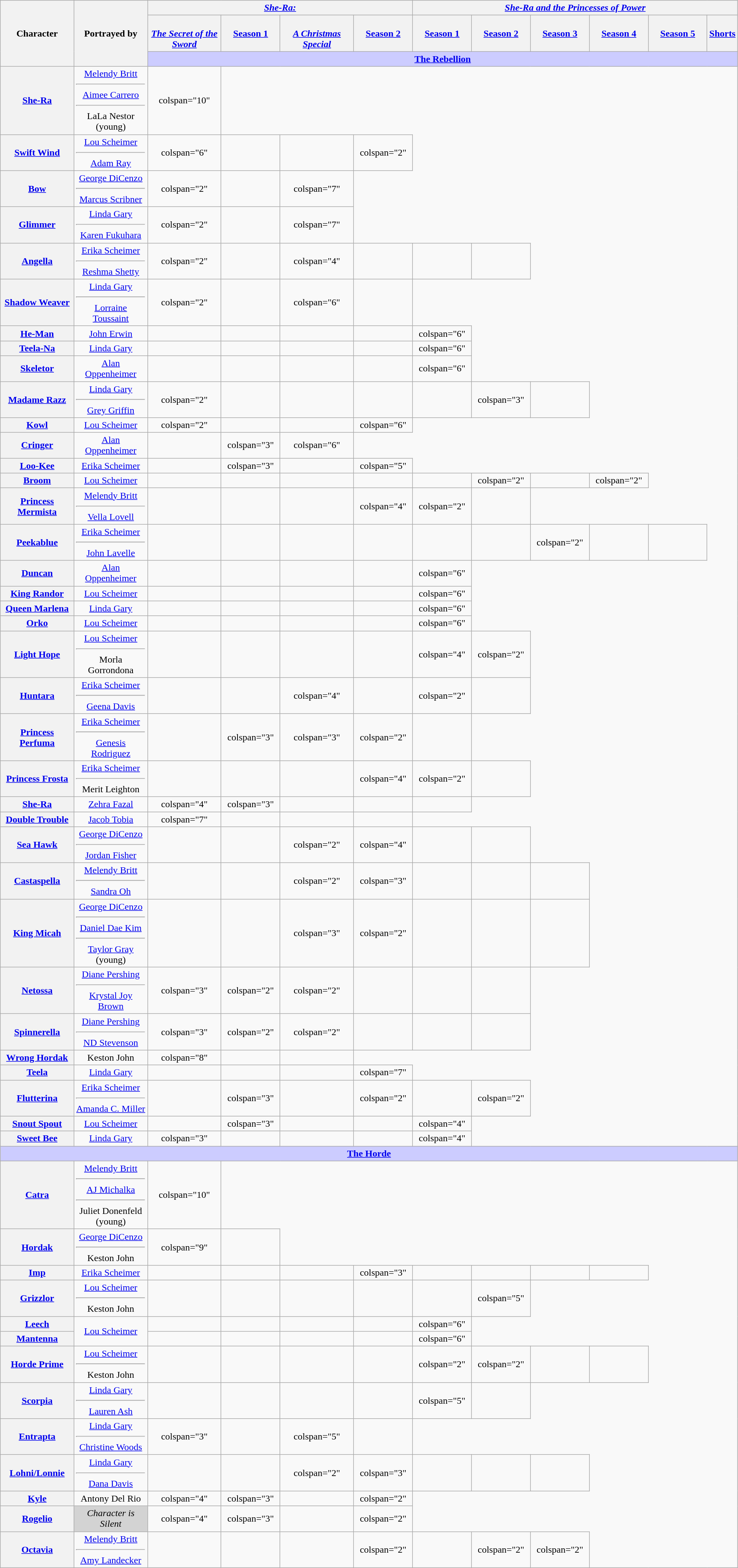<table class="wikitable" style="text-align:center; width:99%;">
<tr>
<th rowspan="3" style="width:10%;">Character</th>
<th style="width:10%;" rowspan="3">Portrayed by</th>
<th colspan="4"><em><a href='#'>She-Ra:<br></a></em></th>
<th colspan="6"><em><a href='#'>She-Ra and the Princesses of Power</a></em></th>
</tr>
<tr>
<th style="width:10%;"><em><a href='#'><br>The Secret of the Sword</a></em></th>
<th style="width:8%;"><a href='#'>Season 1</a></th>
<th style="width:10%;"><em><a href='#'><br>A Christmas Special</a></em></th>
<th style="width:8%;"><a href='#'>Season 2</a></th>
<th style="width:8%;"><a href='#'>Season 1</a></th>
<th style="width:8%;"><a href='#'>Season 2</a></th>
<th style="width:8%;"><a href='#'>Season 3</a></th>
<th style="width:8%;"><a href='#'>Season 4</a></th>
<th style="width:8%;"><a href='#'>Season 5</a></th>
<th style="width:3%;"><a href='#'>Shorts</a></th>
</tr>
<tr>
<th colspan="10" style="background:#ccf;"><a href='#'>The Rebellion</a></th>
</tr>
<tr>
<th><a href='#'>She-Ra<br></a></th>
<td><a href='#'>Melendy Britt</a><hr><a href='#'>Aimee Carrero</a><hr>LaLa Nestor<br>(young)</td>
<td>colspan="10" </td>
</tr>
<tr>
<th><a href='#'>Swift Wind<br></a></th>
<td><a href='#'>Lou Scheimer</a><hr><a href='#'>Adam Ray</a></td>
<td>colspan="6" </td>
<td></td>
<td></td>
<td>colspan="2" </td>
</tr>
<tr>
<th><a href='#'>Bow</a></th>
<td><a href='#'>George DiCenzo</a><hr><a href='#'>Marcus Scribner</a></td>
<td>colspan="2" </td>
<td></td>
<td>colspan="7" </td>
</tr>
<tr>
<th><a href='#'>Glimmer<br></a></th>
<td><a href='#'>Linda Gary</a><hr><a href='#'>Karen Fukuhara</a></td>
<td>colspan="2" </td>
<td></td>
<td>colspan="7" </td>
</tr>
<tr>
<th><a href='#'>Angella<br></a></th>
<td><a href='#'>Erika Scheimer</a><hr><a href='#'>Reshma Shetty</a></td>
<td>colspan="2" </td>
<td></td>
<td>colspan="4" </td>
<td></td>
<td></td>
<td></td>
</tr>
<tr>
<th><a href='#'>Shadow Weaver<br></a></th>
<td><a href='#'>Linda Gary</a><hr><a href='#'>Lorraine Toussaint</a></td>
<td>colspan="2" </td>
<td></td>
<td>colspan="6" </td>
<td></td>
</tr>
<tr>
<th><a href='#'>He-Man<br></a></th>
<td><a href='#'>John Erwin</a></td>
<td></td>
<td></td>
<td></td>
<td></td>
<td>colspan="6" </td>
</tr>
<tr>
<th><a href='#'>Teela-Na<br></a></th>
<td><a href='#'>Linda Gary</a></td>
<td></td>
<td></td>
<td></td>
<td></td>
<td>colspan="6" </td>
</tr>
<tr>
<th><a href='#'>Skeletor</a></th>
<td><a href='#'>Alan Oppenheimer</a></td>
<td></td>
<td></td>
<td></td>
<td></td>
<td>colspan="6" </td>
</tr>
<tr>
<th><a href='#'>Madame Razz</a></th>
<td><a href='#'>Linda Gary</a><hr><a href='#'>Grey Griffin</a></td>
<td>colspan="2" </td>
<td></td>
<td></td>
<td></td>
<td></td>
<td>colspan="3" </td>
<td></td>
</tr>
<tr>
<th><a href='#'>Kowl</a></th>
<td><a href='#'>Lou Scheimer</a></td>
<td>colspan="2" </td>
<td></td>
<td></td>
<td>colspan="6" </td>
</tr>
<tr>
<th><a href='#'>Cringer<br></a></th>
<td><a href='#'>Alan Oppenheimer</a></td>
<td></td>
<td>colspan="3" </td>
<td>colspan="6" </td>
</tr>
<tr>
<th><a href='#'>Loo-Kee</a></th>
<td><a href='#'>Erika Scheimer</a></td>
<td></td>
<td>colspan="3" </td>
<td></td>
<td>colspan="5" </td>
</tr>
<tr>
<th><a href='#'>Broom</a></th>
<td><a href='#'>Lou Scheimer</a></td>
<td></td>
<td></td>
<td></td>
<td></td>
<td></td>
<td>colspan="2" </td>
<td></td>
<td>colspan="2" </td>
</tr>
<tr>
<th><a href='#'>Princess Mermista</a></th>
<td><a href='#'>Melendy Britt</a><hr><a href='#'>Vella Lovell</a></td>
<td></td>
<td></td>
<td></td>
<td>colspan="4" </td>
<td>colspan="2" </td>
<td></td>
</tr>
<tr>
<th><a href='#'>Peekablue</a></th>
<td><a href='#'>Erika Scheimer</a><hr><a href='#'>John Lavelle</a></td>
<td></td>
<td></td>
<td></td>
<td></td>
<td></td>
<td></td>
<td>colspan="2" </td>
<td></td>
<td></td>
</tr>
<tr>
<th><a href='#'>Duncan<br></a></th>
<td><a href='#'>Alan Oppenheimer</a></td>
<td></td>
<td></td>
<td></td>
<td></td>
<td>colspan="6" </td>
</tr>
<tr>
<th><a href='#'>King Randor</a></th>
<td><a href='#'>Lou Scheimer</a></td>
<td></td>
<td></td>
<td></td>
<td></td>
<td>colspan="6" </td>
</tr>
<tr>
<th><a href='#'>Queen Marlena</a></th>
<td><a href='#'>Linda Gary</a></td>
<td></td>
<td></td>
<td></td>
<td></td>
<td>colspan="6" </td>
</tr>
<tr>
<th><a href='#'>Orko</a></th>
<td><a href='#'>Lou Scheimer</a></td>
<td></td>
<td></td>
<td></td>
<td></td>
<td>colspan="6" </td>
</tr>
<tr>
<th><a href='#'>Light Hope</a></th>
<td><a href='#'>Lou Scheimer</a><hr>Morla Gorrondona</td>
<td></td>
<td></td>
<td></td>
<td></td>
<td>colspan="4" </td>
<td>colspan="2" </td>
</tr>
<tr>
<th><a href='#'>Huntara</a></th>
<td><a href='#'>Erika Scheimer</a><hr><a href='#'>Geena Davis</a></td>
<td></td>
<td></td>
<td>colspan="4" </td>
<td></td>
<td>colspan="2" </td>
<td></td>
</tr>
<tr>
<th><a href='#'>Princess Perfuma</a></th>
<td><a href='#'>Erika Scheimer</a><hr><a href='#'>Genesis Rodriguez</a></td>
<td></td>
<td>colspan="3" </td>
<td>colspan="3" </td>
<td>colspan="2" </td>
<td></td>
</tr>
<tr>
<th><a href='#'>Princess Frosta</a></th>
<td><a href='#'>Erika Scheimer</a><hr>Merit Leighton</td>
<td></td>
<td></td>
<td></td>
<td>colspan="4" </td>
<td>colspan="2" </td>
<td></td>
</tr>
<tr>
<th><a href='#'>She-Ra<br></a></th>
<td><a href='#'>Zehra Fazal</a></td>
<td>colspan="4" </td>
<td>colspan="3" </td>
<td></td>
<td></td>
<td></td>
</tr>
<tr>
<th><a href='#'>Double Trouble</a></th>
<td><a href='#'>Jacob Tobia</a></td>
<td>colspan="7" </td>
<td></td>
<td></td>
<td></td>
</tr>
<tr>
<th><a href='#'>Sea Hawk</a></th>
<td><a href='#'>George DiCenzo</a><hr><a href='#'>Jordan Fisher</a></td>
<td></td>
<td></td>
<td>colspan="2" </td>
<td>colspan="4" </td>
<td></td>
<td></td>
</tr>
<tr>
<th><a href='#'>Castaspella</a></th>
<td><a href='#'>Melendy Britt</a><hr><a href='#'>Sandra Oh</a></td>
<td></td>
<td></td>
<td>colspan="2" </td>
<td>colspan="3" </td>
<td></td>
<td></td>
<td></td>
</tr>
<tr>
<th><a href='#'>King Micah</a></th>
<td><a href='#'>George DiCenzo</a><hr><a href='#'>Daniel Dae Kim</a><hr><a href='#'>Taylor Gray</a><br>(young)</td>
<td></td>
<td></td>
<td>colspan="3" </td>
<td>colspan="2" </td>
<td></td>
<td></td>
<td></td>
</tr>
<tr>
<th><a href='#'>Netossa</a></th>
<td><a href='#'>Diane Pershing</a><hr><a href='#'>Krystal Joy Brown</a></td>
<td>colspan="3" </td>
<td>colspan="2" </td>
<td>colspan="2" </td>
<td></td>
<td></td>
<td></td>
</tr>
<tr>
<th><a href='#'>Spinnerella</a></th>
<td><a href='#'>Diane Pershing</a><hr><a href='#'>ND Stevenson</a></td>
<td>colspan="3" </td>
<td>colspan="2" </td>
<td>colspan="2" </td>
<td></td>
<td></td>
<td></td>
</tr>
<tr>
<th><a href='#'>Wrong Hordak</a></th>
<td>Keston John</td>
<td>colspan="8" </td>
<td></td>
<td></td>
</tr>
<tr>
<th><a href='#'>Teela</a></th>
<td><a href='#'>Linda Gary</a></td>
<td></td>
<td></td>
<td></td>
<td>colspan="7" </td>
</tr>
<tr>
<th><a href='#'>Flutterina</a></th>
<td><a href='#'>Erika Scheimer</a><hr><a href='#'>Amanda C. Miller</a></td>
<td></td>
<td>colspan="3" </td>
<td></td>
<td>colspan="2" </td>
<td></td>
<td>colspan="2" </td>
</tr>
<tr>
<th><a href='#'>Snout Spout</a></th>
<td><a href='#'>Lou Scheimer</a></td>
<td></td>
<td>colspan="3" </td>
<td></td>
<td></td>
<td>colspan="4" </td>
</tr>
<tr>
<th><a href='#'>Sweet Bee</a></th>
<td><a href='#'>Linda Gary</a></td>
<td>colspan="3" </td>
<td></td>
<td></td>
<td></td>
<td>colspan="4" </td>
</tr>
<tr>
<th colspan="12" style="background:#ccf;"><a href='#'>The Horde</a></th>
</tr>
<tr>
<th><a href='#'>Catra</a></th>
<td><a href='#'>Melendy Britt</a><hr><a href='#'>AJ Michalka</a><hr>Juliet Donenfeld<br>(young)</td>
<td>colspan="10" </td>
</tr>
<tr>
<th><a href='#'>Hordak</a></th>
<td><a href='#'>George DiCenzo</a><hr>Keston John</td>
<td>colspan="9" </td>
<td></td>
</tr>
<tr>
<th><a href='#'>Imp</a></th>
<td><a href='#'>Erika Scheimer</a></td>
<td></td>
<td></td>
<td></td>
<td>colspan="3" </td>
<td></td>
<td></td>
<td></td>
<td></td>
</tr>
<tr>
<th><a href='#'>Grizzlor</a></th>
<td><a href='#'>Lou Scheimer</a><hr>Keston John</td>
<td></td>
<td></td>
<td></td>
<td></td>
<td></td>
<td>colspan="5" </td>
</tr>
<tr>
<th><a href='#'>Leech</a></th>
<td rowspan="2"><a href='#'>Lou Scheimer</a></td>
<td></td>
<td></td>
<td></td>
<td></td>
<td>colspan="6" </td>
</tr>
<tr>
<th><a href='#'>Mantenna</a></th>
<td></td>
<td></td>
<td></td>
<td></td>
<td>colspan="6" </td>
</tr>
<tr>
<th><a href='#'>Horde Prime</a></th>
<td><a href='#'>Lou Scheimer</a><hr>Keston John</td>
<td></td>
<td></td>
<td></td>
<td></td>
<td>colspan="2" </td>
<td>colspan="2" </td>
<td></td>
<td></td>
</tr>
<tr>
<th><a href='#'>Scorpia</a></th>
<td><a href='#'>Linda Gary</a><hr><a href='#'>Lauren Ash</a></td>
<td></td>
<td></td>
<td></td>
<td></td>
<td>colspan="5" </td>
<td></td>
</tr>
<tr>
<th><a href='#'>Entrapta</a></th>
<td><a href='#'>Linda Gary</a><hr><a href='#'>Christine Woods</a></td>
<td>colspan="3" </td>
<td></td>
<td>colspan="5" </td>
<td></td>
</tr>
<tr>
<th><a href='#'>Lohni/Lonnie</a></th>
<td><a href='#'>Linda Gary</a><hr><a href='#'>Dana Davis</a></td>
<td></td>
<td></td>
<td>colspan="2" </td>
<td>colspan="3" </td>
<td></td>
<td></td>
<td></td>
</tr>
<tr>
<th><a href='#'>Kyle</a></th>
<td>Antony Del Rio</td>
<td>colspan="4" </td>
<td>colspan="3" </td>
<td></td>
<td>colspan="2" </td>
</tr>
<tr>
<th><a href='#'>Rogelio</a></th>
<td style="background:#d3d3d3;"><em>Character is Silent</em></td>
<td>colspan="4" </td>
<td>colspan="3" </td>
<td></td>
<td>colspan="2" </td>
</tr>
<tr>
<th><a href='#'>Octavia</a></th>
<td><a href='#'>Melendy Britt</a><hr><a href='#'>Amy Landecker</a></td>
<td></td>
<td></td>
<td></td>
<td>colspan="2" </td>
<td></td>
<td>colspan="2" </td>
<td>colspan="2" </td>
</tr>
</table>
